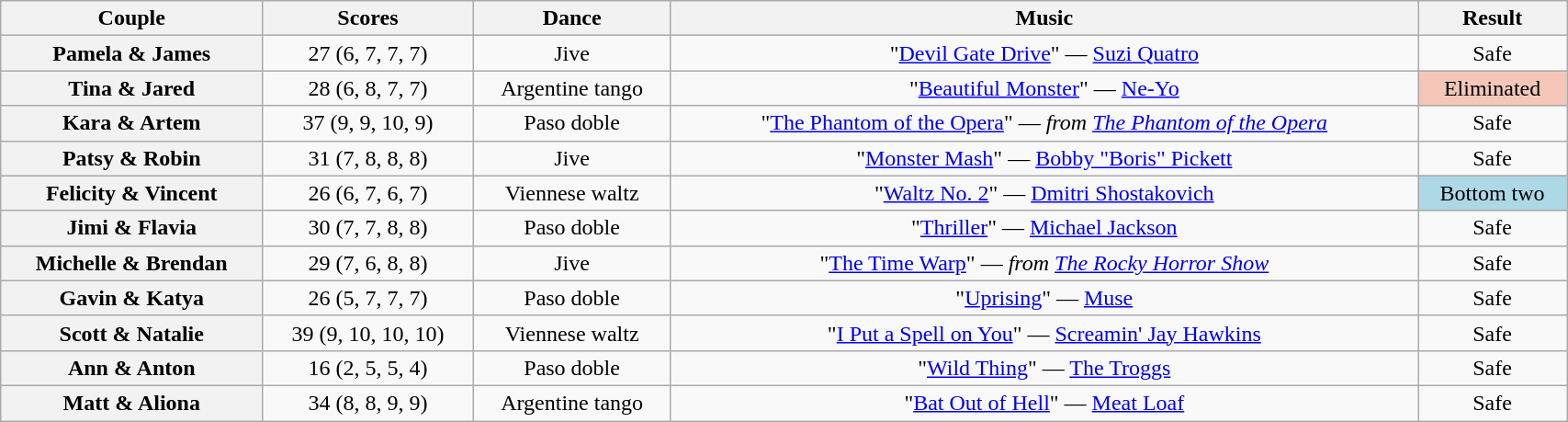<table class="wikitable sortable" style="text-align:center; width:90%">
<tr>
<th scope="col">Couple</th>
<th scope="col">Scores</th>
<th scope="col" class="unsortable">Dance</th>
<th scope="col" class="unsortable">Music</th>
<th scope="col" class="unsortable">Result</th>
</tr>
<tr>
<th scope="row">Pamela & James</th>
<td>27 (6, 7, 7, 7)</td>
<td>Jive</td>
<td>"<a href='#'>Devil Gate Drive</a>" — <a href='#'>Suzi Quatro</a></td>
<td>Safe</td>
</tr>
<tr>
<th scope="row">Tina & Jared</th>
<td>28 (6, 8, 7, 7)</td>
<td>Argentine tango</td>
<td>"<a href='#'>Beautiful Monster</a>" — <a href='#'>Ne-Yo</a></td>
<td bgcolor="f4c7b8">Eliminated</td>
</tr>
<tr>
<th scope="row">Kara & Artem</th>
<td>37 (9, 9, 10, 9)</td>
<td>Paso doble</td>
<td>"<a href='#'>The Phantom of the Opera</a>" — <em>from <a href='#'>The Phantom of the Opera</a></em></td>
<td>Safe</td>
</tr>
<tr>
<th scope="row">Patsy & Robin</th>
<td>31 (7, 8, 8, 8)</td>
<td>Jive</td>
<td>"<a href='#'>Monster Mash</a>" — <a href='#'>Bobby "Boris" Pickett</a></td>
<td>Safe</td>
</tr>
<tr>
<th scope="row">Felicity & Vincent</th>
<td>26 (6, 7, 6, 7)</td>
<td>Viennese waltz</td>
<td>"<a href='#'>Waltz No. 2</a>" — <a href='#'>Dmitri Shostakovich</a></td>
<td bgcolor="lightblue">Bottom two</td>
</tr>
<tr>
<th scope="row">Jimi & Flavia</th>
<td>30 (7, 7, 8, 8)</td>
<td>Paso doble</td>
<td>"<a href='#'>Thriller</a>" — <a href='#'>Michael Jackson</a></td>
<td>Safe</td>
</tr>
<tr>
<th scope="row">Michelle & Brendan</th>
<td>29 (7, 6, 8, 8)</td>
<td>Jive</td>
<td>"<a href='#'>The Time Warp</a>" — <em>from <a href='#'>The Rocky Horror Show</a></em></td>
<td>Safe</td>
</tr>
<tr>
<th scope="row">Gavin & Katya</th>
<td>26 (5, 7, 7, 7)</td>
<td>Paso doble</td>
<td>"<a href='#'>Uprising</a>" — <a href='#'>Muse</a></td>
<td>Safe</td>
</tr>
<tr>
<th scope="row">Scott & Natalie</th>
<td>39 (9, 10, 10, 10)</td>
<td>Viennese waltz</td>
<td>"<a href='#'>I Put a Spell on You</a>" — <a href='#'>Screamin' Jay Hawkins</a></td>
<td>Safe</td>
</tr>
<tr>
<th scope="row">Ann & Anton</th>
<td>16 (2, 5, 5, 4)</td>
<td>Paso doble</td>
<td>"<a href='#'>Wild Thing</a>" — <a href='#'>The Troggs</a></td>
<td>Safe</td>
</tr>
<tr>
<th scope="row">Matt & Aliona</th>
<td>34 (8, 8, 9, 9)</td>
<td>Argentine tango</td>
<td>"<a href='#'>Bat Out of Hell</a>" — <a href='#'>Meat Loaf</a></td>
<td>Safe</td>
</tr>
</table>
